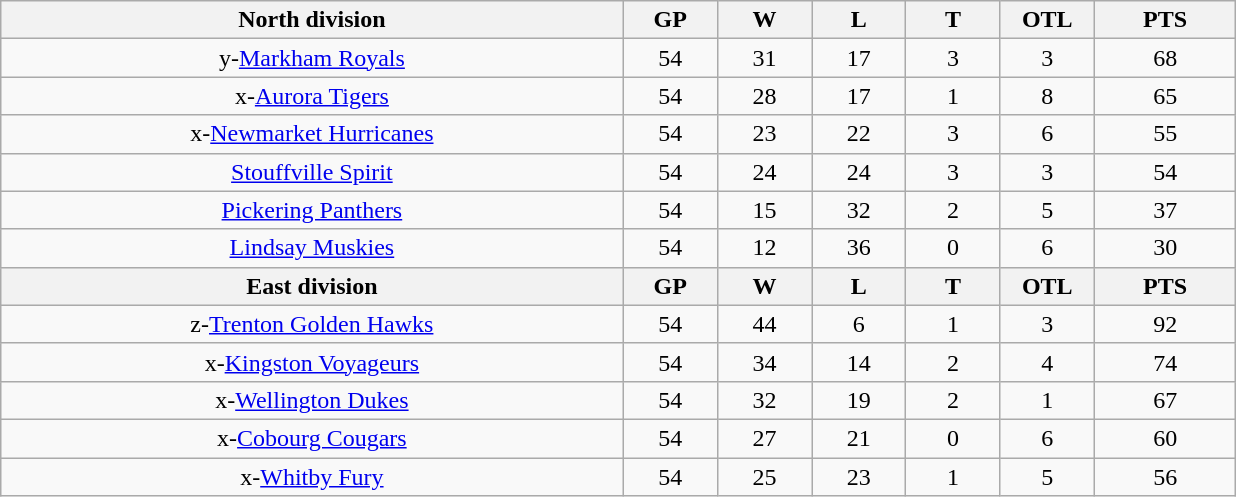<table class="wikitable" style="text-align:center">
<tr>
<th bgcolor="#DDDDFF" width="33%">North division</th>
<th bgcolor="#DDDDFF" width="5%">GP</th>
<th bgcolor="#DDDDFF" width="5%">W</th>
<th bgcolor="#DDDDFF" width="5%">L</th>
<th bgcolor="#DDDDFF" width="5%">T</th>
<th bgcolor="#DDDDFF" width="5%">OTL</th>
<th bgcolor="#DDDDFF" width="7.5%">PTS</th>
</tr>
<tr>
<td>y-<a href='#'>Markham Royals</a></td>
<td>54</td>
<td>31</td>
<td>17</td>
<td>3</td>
<td>3</td>
<td>68</td>
</tr>
<tr>
<td>x-<a href='#'>Aurora Tigers</a></td>
<td>54</td>
<td>28</td>
<td>17</td>
<td>1</td>
<td>8</td>
<td>65</td>
</tr>
<tr>
<td>x-<a href='#'>Newmarket Hurricanes</a></td>
<td>54</td>
<td>23</td>
<td>22</td>
<td>3</td>
<td>6</td>
<td>55</td>
</tr>
<tr>
<td><a href='#'>Stouffville Spirit</a></td>
<td>54</td>
<td>24</td>
<td>24</td>
<td>3</td>
<td>3</td>
<td>54</td>
</tr>
<tr>
<td><a href='#'>Pickering Panthers</a></td>
<td>54</td>
<td>15</td>
<td>32</td>
<td>2</td>
<td>5</td>
<td>37</td>
</tr>
<tr>
<td><a href='#'>Lindsay Muskies</a></td>
<td>54</td>
<td>12</td>
<td>36</td>
<td>0</td>
<td>6</td>
<td>30</td>
</tr>
<tr>
<th bgcolor="#DDDDFF" width="33%">East division</th>
<th bgcolor="#DDDDFF" width="5%">GP</th>
<th bgcolor="#DDDDFF" width="5%">W</th>
<th bgcolor="#DDDDFF" width="5%">L</th>
<th bgcolor="#DDDDFF" width="5%">T</th>
<th bgcolor="#DDDDFF" width="5%">OTL</th>
<th bgcolor="#DDDDFF" width="7.5%">PTS</th>
</tr>
<tr>
<td>z-<a href='#'>Trenton Golden Hawks</a></td>
<td>54</td>
<td>44</td>
<td>6</td>
<td>1</td>
<td>3</td>
<td>92</td>
</tr>
<tr>
<td>x-<a href='#'>Kingston Voyageurs</a></td>
<td>54</td>
<td>34</td>
<td>14</td>
<td>2</td>
<td>4</td>
<td>74</td>
</tr>
<tr>
<td>x-<a href='#'>Wellington Dukes</a></td>
<td>54</td>
<td>32</td>
<td>19</td>
<td>2</td>
<td>1</td>
<td>67</td>
</tr>
<tr>
<td>x-<a href='#'>Cobourg Cougars</a></td>
<td>54</td>
<td>27</td>
<td>21</td>
<td>0</td>
<td>6</td>
<td>60</td>
</tr>
<tr>
<td>x-<a href='#'>Whitby Fury</a></td>
<td>54</td>
<td>25</td>
<td>23</td>
<td>1</td>
<td>5</td>
<td>56</td>
</tr>
</table>
